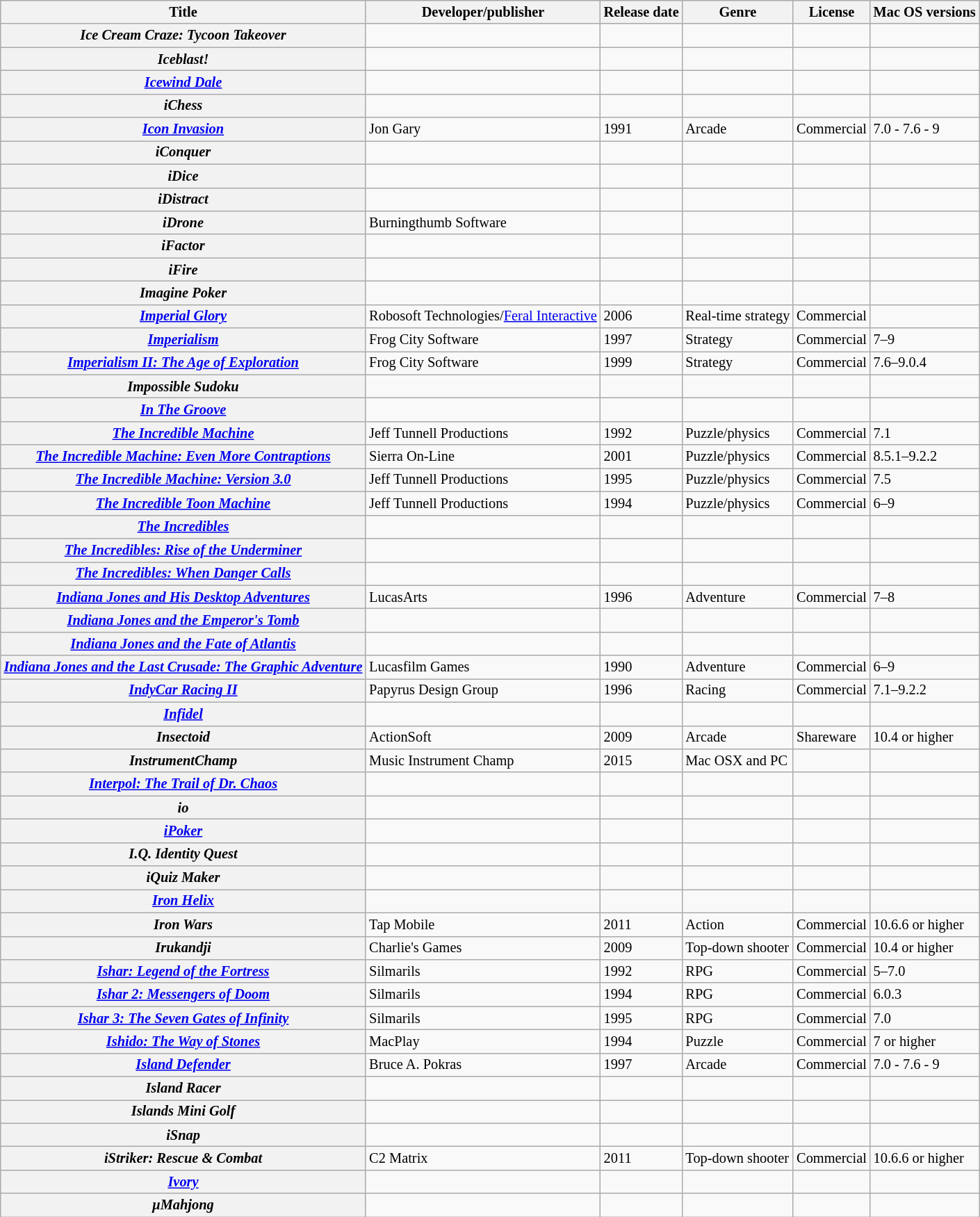<table class="wikitable sortable" style="font-size: 85%; text-align: left;">
<tr style="background: #ececec">
<th>Title</th>
<th>Developer/publisher</th>
<th>Release date</th>
<th>Genre</th>
<th>License</th>
<th>Mac OS versions</th>
</tr>
<tr>
<th><em>Ice Cream Craze: Tycoon Takeover</em></th>
<td></td>
<td></td>
<td></td>
<td></td>
<td></td>
</tr>
<tr>
<th><em>Iceblast!</em></th>
<td></td>
<td></td>
<td></td>
<td></td>
<td></td>
</tr>
<tr>
<th><em><a href='#'>Icewind Dale</a></em></th>
<td></td>
<td></td>
<td></td>
<td></td>
<td></td>
</tr>
<tr>
<th><em>iChess</em></th>
<td></td>
<td></td>
<td></td>
<td></td>
<td></td>
</tr>
<tr>
<th><em><a href='#'>Icon Invasion</a></em></th>
<td>Jon Gary</td>
<td>1991</td>
<td>Arcade</td>
<td>Commercial</td>
<td>7.0 - 7.6 - 9</td>
</tr>
<tr>
<th><em>iConquer</em></th>
<td></td>
<td></td>
<td></td>
<td></td>
<td></td>
</tr>
<tr>
<th><em>iDice</em></th>
<td></td>
<td></td>
<td></td>
<td></td>
<td></td>
</tr>
<tr>
<th><em>iDistract</em></th>
<td></td>
<td></td>
<td></td>
<td></td>
<td></td>
</tr>
<tr>
<th><em>iDrone</em></th>
<td>Burningthumb Software</td>
<td></td>
<td></td>
<td></td>
<td></td>
</tr>
<tr>
<th><em>iFactor</em></th>
<td></td>
<td></td>
<td></td>
<td></td>
<td></td>
</tr>
<tr>
<th><em>iFire</em></th>
<td></td>
<td></td>
<td></td>
<td></td>
<td></td>
</tr>
<tr>
<th><em>Imagine Poker</em></th>
<td></td>
<td></td>
<td></td>
<td></td>
<td></td>
</tr>
<tr>
<th><em><a href='#'>Imperial Glory</a></em></th>
<td>Robosoft Technologies/<a href='#'>Feral Interactive</a></td>
<td>2006</td>
<td>Real-time strategy</td>
<td>Commercial</td>
<td></td>
</tr>
<tr>
<th><em><a href='#'>Imperialism</a></em></th>
<td>Frog City Software</td>
<td>1997</td>
<td>Strategy</td>
<td>Commercial</td>
<td>7–9</td>
</tr>
<tr>
<th><em><a href='#'>Imperialism II: The Age of Exploration</a></em></th>
<td>Frog City Software</td>
<td>1999</td>
<td>Strategy</td>
<td>Commercial</td>
<td>7.6–9.0.4</td>
</tr>
<tr>
<th><em>Impossible Sudoku</em></th>
<td></td>
<td></td>
<td></td>
<td></td>
<td></td>
</tr>
<tr>
<th><em><a href='#'>In The Groove</a></em></th>
<td></td>
<td></td>
<td></td>
<td></td>
<td></td>
</tr>
<tr>
<th><em><a href='#'>The Incredible Machine</a></em></th>
<td>Jeff Tunnell Productions</td>
<td>1992</td>
<td>Puzzle/physics</td>
<td>Commercial</td>
<td>7.1</td>
</tr>
<tr>
<th><em><a href='#'>The Incredible Machine: Even More Contraptions</a></em></th>
<td>Sierra On-Line</td>
<td>2001</td>
<td>Puzzle/physics</td>
<td>Commercial</td>
<td>8.5.1–9.2.2</td>
</tr>
<tr>
<th><em><a href='#'>The Incredible Machine: Version 3.0</a></em></th>
<td>Jeff Tunnell Productions</td>
<td>1995</td>
<td>Puzzle/physics</td>
<td>Commercial</td>
<td>7.5</td>
</tr>
<tr>
<th><em><a href='#'>The Incredible Toon Machine</a></em></th>
<td>Jeff Tunnell Productions</td>
<td>1994</td>
<td>Puzzle/physics</td>
<td>Commercial</td>
<td>6–9</td>
</tr>
<tr>
<th><em><a href='#'>The Incredibles</a></em></th>
<td></td>
<td></td>
<td></td>
<td></td>
<td></td>
</tr>
<tr>
<th><em><a href='#'>The Incredibles: Rise of the Underminer</a></em></th>
<td></td>
<td></td>
<td></td>
<td></td>
<td></td>
</tr>
<tr>
<th><em><a href='#'>The Incredibles: When Danger Calls</a></em></th>
<td></td>
<td></td>
<td></td>
<td></td>
<td></td>
</tr>
<tr>
<th><em><a href='#'>Indiana Jones and His Desktop Adventures</a></em></th>
<td>LucasArts</td>
<td>1996</td>
<td>Adventure</td>
<td>Commercial</td>
<td>7–8</td>
</tr>
<tr>
<th><em><a href='#'>Indiana Jones and the Emperor's Tomb</a></em></th>
<td></td>
<td></td>
<td></td>
<td></td>
<td></td>
</tr>
<tr>
<th><em><a href='#'>Indiana Jones and the Fate of Atlantis</a></em></th>
<td></td>
<td></td>
<td></td>
<td></td>
<td></td>
</tr>
<tr>
<th><em><a href='#'>Indiana Jones and the Last Crusade: The Graphic Adventure</a></em></th>
<td>Lucasfilm Games</td>
<td>1990</td>
<td>Adventure</td>
<td>Commercial</td>
<td>6–9</td>
</tr>
<tr>
<th><em><a href='#'>IndyCar Racing II</a></em></th>
<td>Papyrus Design Group</td>
<td>1996</td>
<td>Racing</td>
<td>Commercial</td>
<td>7.1–9.2.2</td>
</tr>
<tr>
<th><em><a href='#'>Infidel</a></em></th>
<td></td>
<td></td>
<td></td>
<td></td>
<td></td>
</tr>
<tr>
<th><em>Insectoid</em></th>
<td>ActionSoft</td>
<td>2009</td>
<td>Arcade</td>
<td>Shareware</td>
<td>10.4 or higher</td>
</tr>
<tr>
<th><em>InstrumentChamp</em></th>
<td>Music Instrument Champ</td>
<td>2015</td>
<td>Mac OSX and PC</td>
<td></td>
<td></td>
</tr>
<tr>
<th><em><a href='#'>Interpol: The Trail of Dr. Chaos</a></em></th>
<td></td>
<td></td>
<td></td>
<td></td>
<td></td>
</tr>
<tr>
<th><em>io</em></th>
<td></td>
<td></td>
<td></td>
<td></td>
<td></td>
</tr>
<tr>
<th><em><a href='#'>iPoker</a></em></th>
<td></td>
<td></td>
<td></td>
<td></td>
<td></td>
</tr>
<tr>
<th><em>I.Q. Identity Quest</em></th>
<td></td>
<td></td>
<td></td>
<td></td>
<td></td>
</tr>
<tr>
<th><em>iQuiz Maker</em></th>
<td></td>
<td></td>
<td></td>
<td></td>
<td></td>
</tr>
<tr>
<th><em><a href='#'>Iron Helix</a></em></th>
<td></td>
<td></td>
<td></td>
<td></td>
<td></td>
</tr>
<tr>
<th><em>Iron Wars</em></th>
<td>Tap Mobile</td>
<td>2011</td>
<td>Action</td>
<td>Commercial</td>
<td>10.6.6 or higher</td>
</tr>
<tr>
<th><em>Irukandji</em></th>
<td>Charlie's Games</td>
<td>2009</td>
<td>Top-down shooter</td>
<td>Commercial</td>
<td>10.4 or higher</td>
</tr>
<tr>
<th><em><a href='#'>Ishar: Legend of the Fortress</a></em></th>
<td>Silmarils</td>
<td>1992</td>
<td>RPG</td>
<td>Commercial</td>
<td>5–7.0</td>
</tr>
<tr>
<th><em><a href='#'>Ishar 2: Messengers of Doom</a></em></th>
<td>Silmarils</td>
<td>1994</td>
<td>RPG</td>
<td>Commercial</td>
<td>6.0.3</td>
</tr>
<tr>
<th><em><a href='#'>Ishar 3: The Seven Gates of Infinity</a></em></th>
<td>Silmarils</td>
<td>1995</td>
<td>RPG</td>
<td>Commercial</td>
<td>7.0</td>
</tr>
<tr>
<th><em><a href='#'>Ishido: The Way of Stones</a></em></th>
<td>MacPlay</td>
<td>1994</td>
<td>Puzzle</td>
<td>Commercial</td>
<td>7 or higher</td>
</tr>
<tr>
<th><em><a href='#'>Island Defender</a></em></th>
<td>Bruce A. Pokras</td>
<td>1997</td>
<td>Arcade</td>
<td>Commercial</td>
<td>7.0 - 7.6 - 9</td>
</tr>
<tr>
<th><em>Island Racer</em></th>
<td></td>
<td></td>
<td></td>
<td></td>
<td></td>
</tr>
<tr>
<th><em>Islands Mini Golf</em></th>
<td></td>
<td></td>
<td></td>
<td></td>
<td></td>
</tr>
<tr>
<th><em>iSnap</em></th>
<td></td>
<td></td>
<td></td>
<td></td>
<td></td>
</tr>
<tr>
<th><em>iStriker: Rescue & Combat</em></th>
<td>C2 Matrix</td>
<td>2011</td>
<td>Top-down shooter</td>
<td>Commercial</td>
<td>10.6.6 or higher</td>
</tr>
<tr>
<th><em><a href='#'>Ivory</a></em></th>
<td></td>
<td></td>
<td></td>
<td></td>
<td></td>
</tr>
<tr>
<th><em>μMahjong</em></th>
<td></td>
<td></td>
<td></td>
<td></td>
<td></td>
</tr>
</table>
